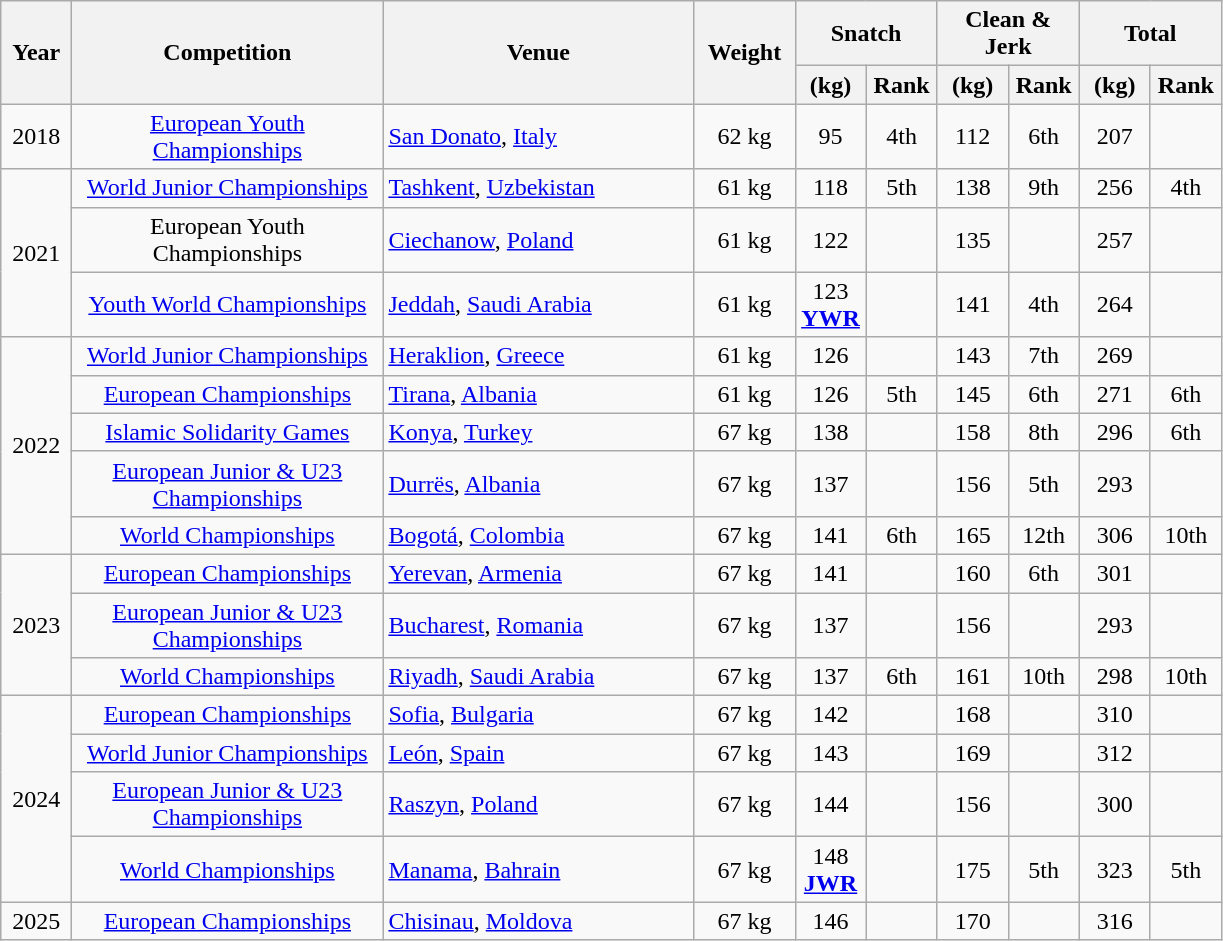<table class = "wikitable" style="text-align:center;">
<tr>
<th rowspan=2 width=40>Year</th>
<th rowspan=2 width=200>Competition</th>
<th rowspan=2 width=200>Venue</th>
<th rowspan=2 width=60>Weight</th>
<th colspan=2>Snatch</th>
<th colspan=2>Clean & Jerk</th>
<th colspan=2>Total</th>
</tr>
<tr>
<th width=40>(kg)</th>
<th width=40>Rank</th>
<th width=40>(kg)</th>
<th width=40>Rank</th>
<th width=40>(kg)</th>
<th width=40>Rank</th>
</tr>
<tr>
<td>2018</td>
<td><a href='#'>European Youth Championships</a></td>
<td align=left> <a href='#'>San Donato</a>, <a href='#'>Italy</a></td>
<td>62 kg</td>
<td>95</td>
<td>4th</td>
<td>112</td>
<td>6th</td>
<td>207</td>
<td></td>
</tr>
<tr>
<td rowspan=3>2021</td>
<td><a href='#'>World Junior Championships</a></td>
<td align=left> <a href='#'>Tashkent</a>, <a href='#'>Uzbekistan</a></td>
<td>61 kg</td>
<td>118</td>
<td>5th</td>
<td>138</td>
<td>9th</td>
<td>256</td>
<td>4th</td>
</tr>
<tr>
<td 2021 European Youth Weightlifting Championships>European Youth Championships</td>
<td align=left> <a href='#'>Ciechanow</a>, <a href='#'>Poland</a></td>
<td>61 kg</td>
<td>122</td>
<td></td>
<td>135</td>
<td></td>
<td>257</td>
<td></td>
</tr>
<tr>
<td><a href='#'>Youth World Championships</a></td>
<td align=left> <a href='#'>Jeddah</a>, <a href='#'>Saudi Arabia</a></td>
<td>61 kg</td>
<td>123<br><strong><a href='#'>YWR</a></strong></td>
<td></td>
<td>141</td>
<td>4th</td>
<td>264</td>
<td></td>
</tr>
<tr>
<td rowspan=5>2022</td>
<td><a href='#'>World Junior Championships</a></td>
<td align=left> <a href='#'>Heraklion</a>, <a href='#'>Greece</a></td>
<td>61 kg</td>
<td>126</td>
<td></td>
<td>143</td>
<td>7th</td>
<td>269</td>
<td></td>
</tr>
<tr>
<td><a href='#'>European Championships</a></td>
<td align=left> <a href='#'>Tirana</a>, <a href='#'>Albania</a></td>
<td>61 kg</td>
<td>126</td>
<td>5th</td>
<td>145</td>
<td>6th</td>
<td>271</td>
<td>6th</td>
</tr>
<tr>
<td><a href='#'>Islamic Solidarity Games</a></td>
<td align=left> <a href='#'>Konya</a>, <a href='#'>Turkey</a></td>
<td>67 kg</td>
<td>138</td>
<td></td>
<td>158</td>
<td>8th</td>
<td>296</td>
<td>6th</td>
</tr>
<tr>
<td><a href='#'>European Junior & U23 Championships</a></td>
<td align=left> <a href='#'>Durrës</a>, <a href='#'>Albania</a></td>
<td>67 kg</td>
<td>137</td>
<td></td>
<td>156</td>
<td>5th</td>
<td>293</td>
<td></td>
</tr>
<tr>
<td><a href='#'>World Championships</a></td>
<td align=left> <a href='#'>Bogotá</a>, <a href='#'>Colombia</a></td>
<td>67 kg</td>
<td>141</td>
<td>6th</td>
<td>165</td>
<td>12th</td>
<td>306</td>
<td>10th</td>
</tr>
<tr>
<td rowspan=3>2023</td>
<td><a href='#'>European Championships</a></td>
<td align=left> <a href='#'>Yerevan</a>, <a href='#'>Armenia</a></td>
<td>67 kg</td>
<td>141</td>
<td></td>
<td>160</td>
<td>6th</td>
<td>301</td>
<td></td>
</tr>
<tr>
<td><a href='#'>European Junior & U23 Championships</a></td>
<td align=left> <a href='#'>Bucharest</a>, <a href='#'>Romania</a></td>
<td>67 kg</td>
<td>137</td>
<td></td>
<td>156</td>
<td></td>
<td>293</td>
<td></td>
</tr>
<tr>
<td><a href='#'>World Championships</a></td>
<td align=left> <a href='#'>Riyadh</a>, <a href='#'>Saudi Arabia</a></td>
<td>67 kg</td>
<td>137</td>
<td>6th</td>
<td>161</td>
<td>10th</td>
<td>298</td>
<td>10th</td>
</tr>
<tr>
<td rowspan=4>2024</td>
<td><a href='#'>European Championships</a></td>
<td align=left> <a href='#'>Sofia</a>, <a href='#'>Bulgaria</a></td>
<td>67 kg</td>
<td>142</td>
<td></td>
<td>168</td>
<td></td>
<td>310</td>
<td></td>
</tr>
<tr>
<td><a href='#'>World Junior Championships</a></td>
<td align=left> <a href='#'>León</a>, <a href='#'>Spain</a></td>
<td>67 kg</td>
<td>143</td>
<td></td>
<td>169</td>
<td></td>
<td>312</td>
<td></td>
</tr>
<tr>
<td><a href='#'>European Junior & U23 Championships</a></td>
<td align=left> <a href='#'>Raszyn</a>, <a href='#'>Poland</a></td>
<td>67 kg</td>
<td>144</td>
<td></td>
<td>156</td>
<td></td>
<td>300</td>
<td></td>
</tr>
<tr>
<td><a href='#'>World Championships</a></td>
<td align=left> <a href='#'>Manama</a>, <a href='#'>Bahrain</a></td>
<td>67 kg</td>
<td>148<br><strong><a href='#'>JWR</a></strong></td>
<td></td>
<td>175</td>
<td>5th</td>
<td>323</td>
<td>5th</td>
</tr>
<tr>
<td>2025</td>
<td><a href='#'>European Championships</a></td>
<td align=left> <a href='#'>Chisinau</a>, <a href='#'>Moldova</a></td>
<td>67 kg</td>
<td>146</td>
<td></td>
<td>170</td>
<td></td>
<td>316</td>
<td></td>
</tr>
</table>
